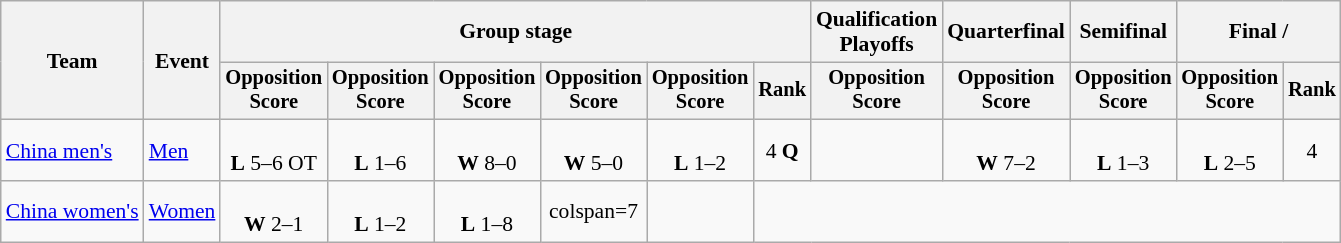<table class=wikitable style=font-size:90%;text-align:center>
<tr>
<th rowspan=2>Team</th>
<th rowspan=2>Event</th>
<th colspan=6>Group stage</th>
<th>Qualification<br>Playoffs</th>
<th>Quarterfinal</th>
<th>Semifinal</th>
<th colspan=2>Final / </th>
</tr>
<tr style=font-size:95%>
<th>Opposition<br>Score</th>
<th>Opposition<br>Score</th>
<th>Opposition<br>Score</th>
<th>Opposition<br>Score</th>
<th>Opposition<br>Score</th>
<th>Rank</th>
<th>Opposition<br>Score</th>
<th>Opposition<br>Score</th>
<th>Opposition<br>Score</th>
<th>Opposition<br>Score</th>
<th>Rank</th>
</tr>
<tr>
<td align=left><a href='#'>China men's</a></td>
<td align=left><a href='#'>Men</a></td>
<td><br><strong>L</strong> 5–6 OT</td>
<td><br><strong>L</strong> 1–6</td>
<td><br><strong>W</strong> 8–0</td>
<td><br><strong>W</strong> 5–0</td>
<td><br><strong>L</strong> 1–2</td>
<td>4 <strong>Q</strong></td>
<td></td>
<td><br><strong>W</strong> 7–2</td>
<td><br><strong>L</strong> 1–3</td>
<td><br><strong>L</strong> 2–5</td>
<td>4</td>
</tr>
<tr>
<td align=left><a href='#'>China women's</a></td>
<td align=left><a href='#'>Women</a></td>
<td><br><strong>W</strong> 2–1</td>
<td><br><strong>L</strong> 1–2</td>
<td><br><strong>L</strong> 1–8</td>
<td>colspan=7 </td>
<td></td>
</tr>
</table>
